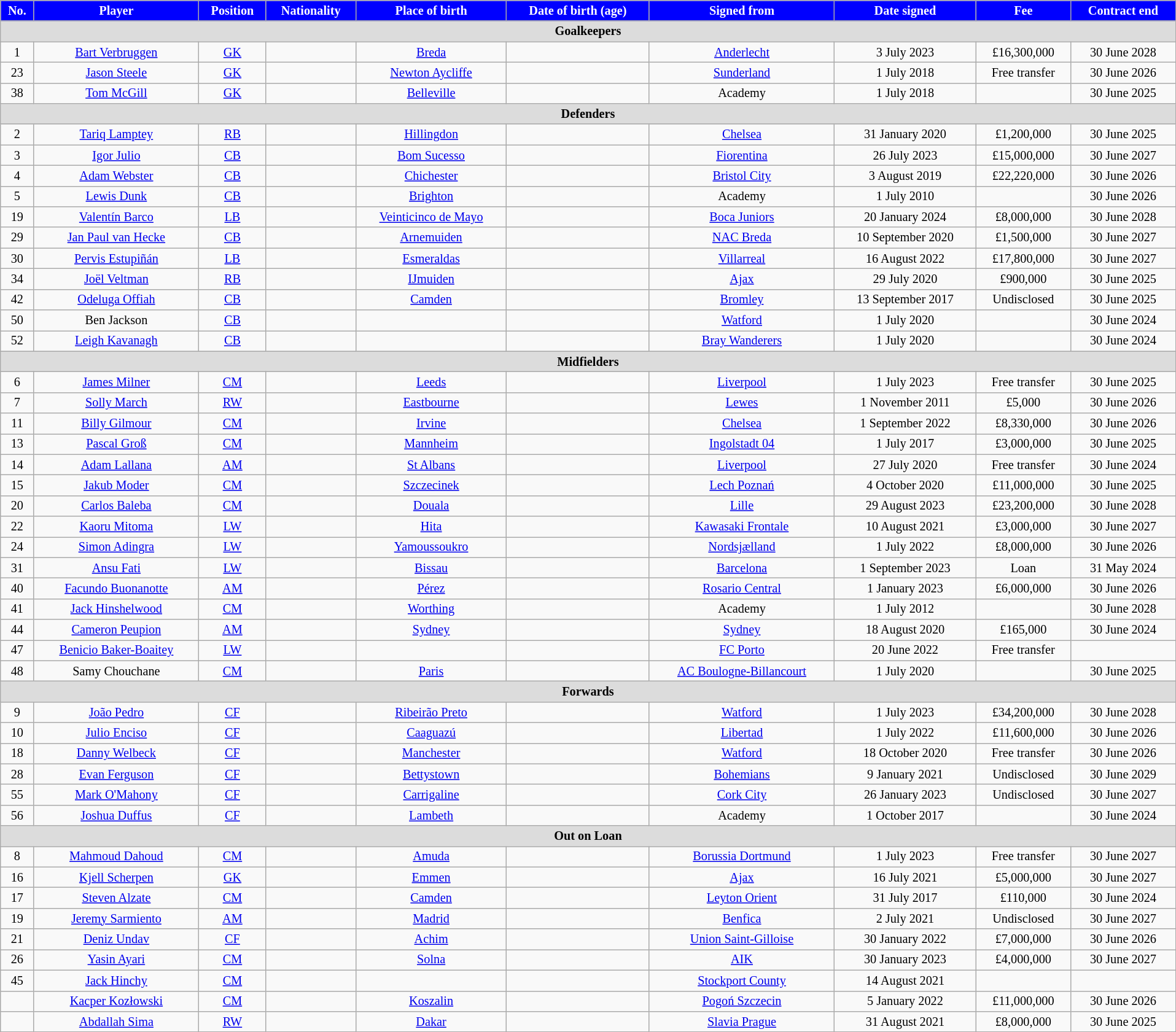<table class="wikitable" style="text-align:center; font-size:84.5%; width:101%;">
<tr>
<th style="color:white; background:#00f; text-align:center;">No.</th>
<th style="color:white; background:#00f; text-align:center;">Player</th>
<th style="color:white; background:#00f; text-align:center;">Position</th>
<th style="color:white; background:#00f; text-align:center;">Nationality</th>
<th style="color:white; background:#00f; text-align:center;">Place of birth</th>
<th style="color:white; background:#00f; text-align:center;">Date of birth (age)</th>
<th style="color:white; background:#00f; text-align:center;">Signed from</th>
<th style="color:white; background:#00f; text-align:center;">Date signed</th>
<th style="color:white; background:#00f; text-align:center;">Fee</th>
<th style="color:white; background:#00f; text-align:center;">Contract end</th>
</tr>
<tr>
<th colspan="14" style="background:#dcdcdc; tepxt-align:center;">Goalkeepers</th>
</tr>
<tr>
<td>1</td>
<td><a href='#'>Bart Verbruggen</a></td>
<td><a href='#'>GK</a></td>
<td></td>
<td><a href='#'>Breda</a></td>
<td></td>
<td> <a href='#'>Anderlecht</a></td>
<td>3 July 2023</td>
<td>£16,300,000</td>
<td>30 June 2028</td>
</tr>
<tr>
<td>23</td>
<td><a href='#'>Jason Steele</a></td>
<td><a href='#'>GK</a></td>
<td></td>
<td><a href='#'>Newton Aycliffe</a></td>
<td></td>
<td><a href='#'>Sunderland</a></td>
<td>1 July 2018</td>
<td>Free transfer</td>
<td>30 June 2026</td>
</tr>
<tr>
<td>38</td>
<td><a href='#'>Tom McGill</a></td>
<td><a href='#'>GK</a></td>
<td></td>
<td><a href='#'>Belleville</a></td>
<td></td>
<td>Academy</td>
<td>1 July 2018</td>
<td></td>
<td>30 June 2025</td>
</tr>
<tr>
<th colspan="14" style="background:#dcdcdc; tepxt-align:center;">Defenders</th>
</tr>
<tr>
<td>2</td>
<td><a href='#'>Tariq Lamptey</a></td>
<td><a href='#'>RB</a></td>
<td></td>
<td><a href='#'>Hillingdon</a></td>
<td></td>
<td><a href='#'>Chelsea</a></td>
<td>31 January 2020</td>
<td>£1,200,000</td>
<td>30 June 2025</td>
</tr>
<tr>
<td>3</td>
<td><a href='#'>Igor Julio</a></td>
<td><a href='#'>CB</a></td>
<td></td>
<td><a href='#'>Bom Sucesso</a></td>
<td></td>
<td> <a href='#'>Fiorentina</a></td>
<td>26 July 2023</td>
<td>£15,000,000</td>
<td>30 June 2027</td>
</tr>
<tr>
<td>4</td>
<td><a href='#'>Adam Webster</a></td>
<td><a href='#'>CB</a></td>
<td></td>
<td><a href='#'>Chichester</a></td>
<td></td>
<td><a href='#'>Bristol City</a></td>
<td>3 August 2019</td>
<td>£22,220,000</td>
<td>30 June 2026</td>
</tr>
<tr>
<td>5</td>
<td><a href='#'>Lewis Dunk</a></td>
<td><a href='#'>CB</a></td>
<td></td>
<td><a href='#'>Brighton</a></td>
<td></td>
<td>Academy</td>
<td>1 July 2010</td>
<td></td>
<td>30 June 2026</td>
</tr>
<tr>
<td>19</td>
<td><a href='#'>Valentín Barco</a></td>
<td><a href='#'>LB</a></td>
<td></td>
<td><a href='#'>Veinticinco de Mayo</a></td>
<td></td>
<td> <a href='#'>Boca Juniors</a></td>
<td>20 January 2024</td>
<td>£8,000,000</td>
<td>30 June 2028</td>
</tr>
<tr>
<td>29</td>
<td><a href='#'>Jan Paul van Hecke</a></td>
<td><a href='#'>CB</a></td>
<td></td>
<td><a href='#'>Arnemuiden</a></td>
<td></td>
<td> <a href='#'>NAC Breda</a></td>
<td>10 September 2020</td>
<td>£1,500,000</td>
<td>30 June 2027</td>
</tr>
<tr>
<td>30</td>
<td><a href='#'>Pervis Estupiñán</a></td>
<td><a href='#'>LB</a></td>
<td></td>
<td><a href='#'>Esmeraldas</a></td>
<td></td>
<td> <a href='#'>Villarreal</a></td>
<td>16 August 2022</td>
<td>£17,800,000</td>
<td>30 June 2027</td>
</tr>
<tr>
<td>34</td>
<td><a href='#'>Joël Veltman</a></td>
<td><a href='#'>RB</a></td>
<td></td>
<td><a href='#'>IJmuiden</a></td>
<td></td>
<td> <a href='#'>Ajax</a></td>
<td>29 July 2020</td>
<td>£900,000</td>
<td>30 June 2025</td>
</tr>
<tr>
<td>42</td>
<td><a href='#'>Odeluga Offiah</a></td>
<td><a href='#'>CB</a></td>
<td></td>
<td><a href='#'>Camden</a></td>
<td></td>
<td> <a href='#'>Bromley</a></td>
<td>13 September 2017</td>
<td>Undisclosed</td>
<td>30 June 2025</td>
</tr>
<tr>
<td>50</td>
<td>Ben Jackson</td>
<td><a href='#'>CB</a></td>
<td></td>
<td></td>
<td></td>
<td> <a href='#'>Watford</a></td>
<td>1 July 2020</td>
<td></td>
<td>30 June 2024</td>
</tr>
<tr>
<td>52</td>
<td><a href='#'>Leigh Kavanagh</a></td>
<td><a href='#'>CB</a></td>
<td></td>
<td></td>
<td></td>
<td> <a href='#'>Bray Wanderers</a></td>
<td>1 July 2020</td>
<td></td>
<td>30 June 2024</td>
</tr>
<tr>
<th colspan="14" style="background:#dcdcdc; tepxt-align:center;">Midfielders</th>
</tr>
<tr>
<td>6</td>
<td><a href='#'>James Milner</a></td>
<td><a href='#'>CM</a></td>
<td></td>
<td><a href='#'>Leeds</a></td>
<td></td>
<td><a href='#'>Liverpool</a></td>
<td>1 July 2023</td>
<td>Free transfer</td>
<td>30 June 2025</td>
</tr>
<tr>
<td>7</td>
<td><a href='#'>Solly March</a></td>
<td><a href='#'>RW</a></td>
<td></td>
<td><a href='#'>Eastbourne</a></td>
<td></td>
<td><a href='#'>Lewes</a></td>
<td>1 November 2011</td>
<td>£5,000</td>
<td>30 June 2026</td>
</tr>
<tr>
<td>11</td>
<td><a href='#'>Billy Gilmour</a></td>
<td><a href='#'>CM</a></td>
<td></td>
<td><a href='#'>Irvine</a></td>
<td></td>
<td><a href='#'>Chelsea</a></td>
<td>1 September 2022</td>
<td>£8,330,000</td>
<td>30 June 2026</td>
</tr>
<tr>
<td>13</td>
<td><a href='#'>Pascal Groß</a></td>
<td><a href='#'>CM</a></td>
<td></td>
<td><a href='#'>Mannheim</a></td>
<td></td>
<td> <a href='#'>Ingolstadt 04</a></td>
<td>1 July 2017</td>
<td>£3,000,000</td>
<td>30 June 2025</td>
</tr>
<tr>
<td>14</td>
<td><a href='#'>Adam Lallana</a></td>
<td><a href='#'>AM</a></td>
<td></td>
<td><a href='#'>St Albans</a></td>
<td></td>
<td><a href='#'>Liverpool</a></td>
<td>27 July 2020</td>
<td>Free transfer</td>
<td>30 June 2024</td>
</tr>
<tr>
<td>15</td>
<td><a href='#'>Jakub Moder</a></td>
<td><a href='#'>CM</a></td>
<td></td>
<td><a href='#'>Szczecinek</a></td>
<td></td>
<td> <a href='#'>Lech Poznań</a></td>
<td>4 October 2020</td>
<td>£11,000,000</td>
<td>30 June 2025</td>
</tr>
<tr>
<td>20</td>
<td><a href='#'>Carlos Baleba</a></td>
<td><a href='#'>CM</a></td>
<td></td>
<td><a href='#'>Douala</a></td>
<td></td>
<td> <a href='#'>Lille</a></td>
<td>29 August 2023</td>
<td>£23,200,000</td>
<td>30 June 2028</td>
</tr>
<tr>
<td>22</td>
<td><a href='#'>Kaoru Mitoma</a></td>
<td><a href='#'>LW</a></td>
<td></td>
<td><a href='#'>Hita</a></td>
<td></td>
<td> <a href='#'>Kawasaki Frontale</a></td>
<td>10 August 2021</td>
<td>£3,000,000</td>
<td>30 June 2027</td>
</tr>
<tr>
<td>24</td>
<td><a href='#'>Simon Adingra</a></td>
<td><a href='#'>LW</a></td>
<td></td>
<td><a href='#'>Yamoussoukro</a></td>
<td></td>
<td> <a href='#'>Nordsjælland</a></td>
<td>1 July 2022</td>
<td>£8,000,000</td>
<td>30 June 2026</td>
</tr>
<tr>
<td>31</td>
<td><a href='#'>Ansu Fati</a></td>
<td><a href='#'>LW</a></td>
<td></td>
<td><a href='#'>Bissau</a></td>
<td></td>
<td> <a href='#'>Barcelona</a></td>
<td>1 September 2023</td>
<td>Loan</td>
<td>31 May 2024</td>
</tr>
<tr>
<td>40</td>
<td><a href='#'>Facundo Buonanotte</a></td>
<td><a href='#'>AM</a></td>
<td></td>
<td><a href='#'>Pérez</a></td>
<td></td>
<td> <a href='#'>Rosario Central</a></td>
<td>1 January 2023</td>
<td>£6,000,000</td>
<td>30 June 2026</td>
</tr>
<tr>
<td>41</td>
<td><a href='#'>Jack Hinshelwood</a></td>
<td><a href='#'>CM</a></td>
<td></td>
<td><a href='#'>Worthing</a></td>
<td></td>
<td> Academy</td>
<td>1 July 2012</td>
<td></td>
<td>30 June 2028</td>
</tr>
<tr>
<td>44</td>
<td><a href='#'>Cameron Peupion</a></td>
<td><a href='#'>AM</a></td>
<td></td>
<td><a href='#'>Sydney</a></td>
<td></td>
<td> <a href='#'>Sydney</a></td>
<td>18 August 2020</td>
<td>£165,000</td>
<td>30 June 2024</td>
</tr>
<tr>
<td>47</td>
<td><a href='#'>Benicio Baker-Boaitey</a></td>
<td><a href='#'>LW</a></td>
<td></td>
<td></td>
<td></td>
<td> <a href='#'>FC Porto</a></td>
<td>20 June 2022</td>
<td>Free transfer</td>
<td></td>
</tr>
<tr>
<td>48</td>
<td>Samy Chouchane</td>
<td><a href='#'>CM</a></td>
<td></td>
<td><a href='#'>Paris</a></td>
<td></td>
<td> <a href='#'>AC Boulogne-Billancourt</a></td>
<td>1 July 2020</td>
<td></td>
<td>30 June 2025</td>
</tr>
<tr>
<th colspan="14" style="background:#dcdcdc; tepxt-align:center;">Forwards</th>
</tr>
<tr>
<td>9</td>
<td><a href='#'>João Pedro</a></td>
<td><a href='#'>CF</a></td>
<td></td>
<td><a href='#'>Ribeirão Preto</a></td>
<td></td>
<td><a href='#'>Watford</a></td>
<td>1 July 2023</td>
<td>£34,200,000</td>
<td>30 June 2028</td>
</tr>
<tr>
<td>10</td>
<td><a href='#'>Julio Enciso</a></td>
<td><a href='#'>CF</a></td>
<td></td>
<td><a href='#'>Caaguazú</a></td>
<td></td>
<td> <a href='#'>Libertad</a></td>
<td>1 July 2022</td>
<td>£11,600,000</td>
<td>30 June 2026</td>
</tr>
<tr>
<td>18</td>
<td><a href='#'>Danny Welbeck</a></td>
<td><a href='#'>CF</a></td>
<td></td>
<td><a href='#'>Manchester</a></td>
<td></td>
<td><a href='#'>Watford</a></td>
<td>18 October 2020</td>
<td>Free transfer</td>
<td>30 June 2026</td>
</tr>
<tr>
<td>28</td>
<td><a href='#'>Evan Ferguson</a></td>
<td><a href='#'>CF</a></td>
<td></td>
<td><a href='#'>Bettystown</a></td>
<td></td>
<td> <a href='#'>Bohemians</a></td>
<td>9 January 2021</td>
<td>Undisclosed</td>
<td>30 June 2029</td>
</tr>
<tr>
<td>55</td>
<td><a href='#'>Mark O'Mahony</a></td>
<td><a href='#'>CF</a></td>
<td></td>
<td><a href='#'>Carrigaline</a></td>
<td></td>
<td> <a href='#'>Cork City</a></td>
<td>26 January 2023</td>
<td>Undisclosed</td>
<td>30 June 2027</td>
</tr>
<tr>
<td>56</td>
<td><a href='#'>Joshua Duffus</a></td>
<td><a href='#'>CF</a></td>
<td></td>
<td><a href='#'>Lambeth</a></td>
<td></td>
<td> Academy</td>
<td>1 October 2017</td>
<td></td>
<td>30 June 2024</td>
</tr>
<tr>
<th colspan="14" style="background:#dcdcdc; tepxt-align:center;">Out on Loan</th>
</tr>
<tr>
<td>8</td>
<td><a href='#'>Mahmoud Dahoud</a></td>
<td><a href='#'>CM</a></td>
<td></td>
<td><a href='#'>Amuda</a></td>
<td></td>
<td> <a href='#'>Borussia Dortmund</a></td>
<td>1 July 2023</td>
<td>Free transfer</td>
<td>30 June 2027</td>
</tr>
<tr>
<td>16</td>
<td><a href='#'>Kjell Scherpen</a></td>
<td><a href='#'>GK</a></td>
<td></td>
<td><a href='#'>Emmen</a></td>
<td></td>
<td> <a href='#'>Ajax</a></td>
<td>16 July 2021</td>
<td>£5,000,000</td>
<td>30 June 2027</td>
</tr>
<tr>
<td>17</td>
<td><a href='#'>Steven Alzate</a></td>
<td><a href='#'>CM</a></td>
<td></td>
<td><a href='#'>Camden</a></td>
<td></td>
<td><a href='#'>Leyton Orient</a></td>
<td>31 July 2017</td>
<td>£110,000</td>
<td>30 June 2024</td>
</tr>
<tr>
<td>19</td>
<td><a href='#'>Jeremy Sarmiento</a></td>
<td><a href='#'>AM</a></td>
<td></td>
<td><a href='#'>Madrid</a></td>
<td></td>
<td> <a href='#'>Benfica</a></td>
<td>2 July 2021</td>
<td>Undisclosed</td>
<td>30 June 2027</td>
</tr>
<tr>
<td>21</td>
<td><a href='#'>Deniz Undav</a></td>
<td><a href='#'>CF</a></td>
<td></td>
<td><a href='#'>Achim</a></td>
<td></td>
<td> <a href='#'>Union Saint-Gilloise</a></td>
<td>30 January 2022</td>
<td>£7,000,000</td>
<td>30 June 2026</td>
</tr>
<tr>
<td>26</td>
<td><a href='#'>Yasin Ayari</a></td>
<td><a href='#'>CM</a></td>
<td></td>
<td><a href='#'>Solna</a></td>
<td></td>
<td> <a href='#'>AIK</a></td>
<td>30 January 2023</td>
<td>£4,000,000</td>
<td>30 June 2027</td>
</tr>
<tr>
<td>45</td>
<td><a href='#'>Jack Hinchy</a></td>
<td><a href='#'>CM</a></td>
<td></td>
<td></td>
<td></td>
<td> <a href='#'>Stockport County</a></td>
<td>14 August 2021</td>
<td></td>
<td></td>
</tr>
<tr>
<td></td>
<td><a href='#'>Kacper Kozłowski</a></td>
<td><a href='#'>CM</a></td>
<td></td>
<td><a href='#'>Koszalin</a></td>
<td></td>
<td> <a href='#'>Pogoń Szczecin</a></td>
<td>5 January 2022</td>
<td>£11,000,000</td>
<td>30 June 2026</td>
</tr>
<tr>
<td></td>
<td><a href='#'>Abdallah Sima</a></td>
<td><a href='#'>RW</a></td>
<td></td>
<td><a href='#'>Dakar</a></td>
<td></td>
<td> <a href='#'>Slavia Prague</a></td>
<td>31 August 2021</td>
<td>£8,000,000</td>
<td>30 June 2025</td>
</tr>
</table>
